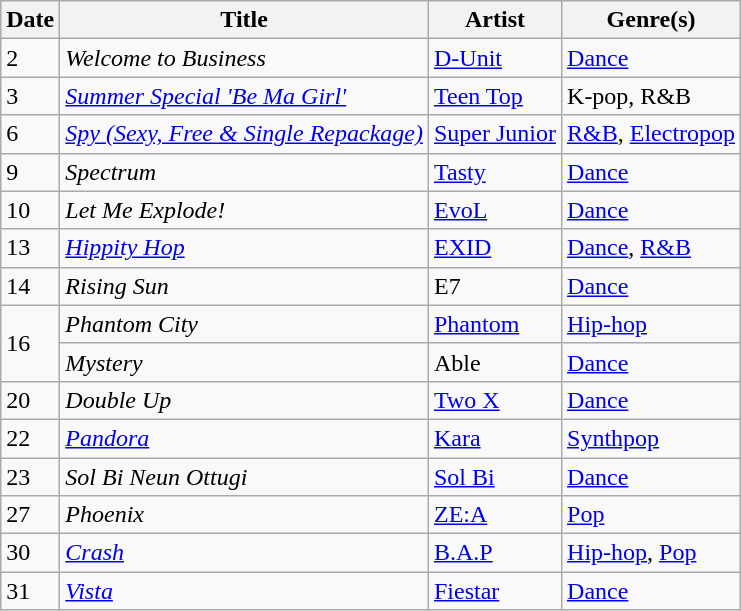<table class="wikitable" style="text-align: left;">
<tr>
<th>Date</th>
<th>Title</th>
<th>Artist</th>
<th>Genre(s)</th>
</tr>
<tr>
<td>2</td>
<td><em>Welcome to Business</em></td>
<td><a href='#'>D-Unit</a></td>
<td><a href='#'>Dance</a></td>
</tr>
<tr>
<td>3</td>
<td><em><a href='#'>Summer Special 'Be Ma Girl'</a></em></td>
<td><a href='#'>Teen Top</a></td>
<td>K-pop, R&B</td>
</tr>
<tr>
<td rowspan="1">6</td>
<td><em><a href='#'>Spy (Sexy, Free & Single Repackage)</a></em></td>
<td><a href='#'>Super Junior</a></td>
<td><a href='#'>R&B</a>, <a href='#'>Electropop</a></td>
</tr>
<tr>
<td rowspan="1">9</td>
<td><em>Spectrum</em></td>
<td><a href='#'>Tasty</a></td>
<td><a href='#'>Dance</a></td>
</tr>
<tr>
<td rowspan="1">10</td>
<td><em>Let Me Explode!</em></td>
<td><a href='#'>EvoL</a></td>
<td><a href='#'>Dance</a></td>
</tr>
<tr>
<td rowspan="1">13</td>
<td><em><a href='#'>Hippity Hop</a></em></td>
<td><a href='#'>EXID</a></td>
<td><a href='#'>Dance</a>, <a href='#'>R&B</a></td>
</tr>
<tr>
<td rowspan="1">14</td>
<td><em>Rising Sun</em></td>
<td>E7</td>
<td><a href='#'>Dance</a></td>
</tr>
<tr>
<td rowspan="2">16</td>
<td><em>Phantom City</em></td>
<td><a href='#'>Phantom</a></td>
<td><a href='#'>Hip-hop</a></td>
</tr>
<tr>
<td><em>Mystery</em></td>
<td>Able</td>
<td><a href='#'>Dance</a></td>
</tr>
<tr>
<td rowspan="1">20</td>
<td><em>Double Up</em></td>
<td><a href='#'>Two X</a></td>
<td><a href='#'>Dance</a></td>
</tr>
<tr>
<td rowspan="1">22</td>
<td><em><a href='#'>Pandora</a></em></td>
<td><a href='#'>Kara</a></td>
<td><a href='#'>Synthpop</a></td>
</tr>
<tr>
<td rowspan="1">23</td>
<td><em>Sol Bi Neun Ottugi</em></td>
<td><a href='#'>Sol Bi</a></td>
<td><a href='#'>Dance</a></td>
</tr>
<tr>
<td rowspan="1">27</td>
<td><em>Phoenix</em></td>
<td><a href='#'>ZE:A</a></td>
<td><a href='#'>Pop</a></td>
</tr>
<tr>
<td rowspan="1">30</td>
<td><em><a href='#'>Crash</a></em></td>
<td><a href='#'>B.A.P</a></td>
<td><a href='#'>Hip-hop</a>, <a href='#'>Pop</a></td>
</tr>
<tr>
<td rowspan"1">31</td>
<td><em><a href='#'>Vista</a></em></td>
<td><a href='#'>Fiestar</a></td>
<td><a href='#'>Dance</a></td>
</tr>
</table>
